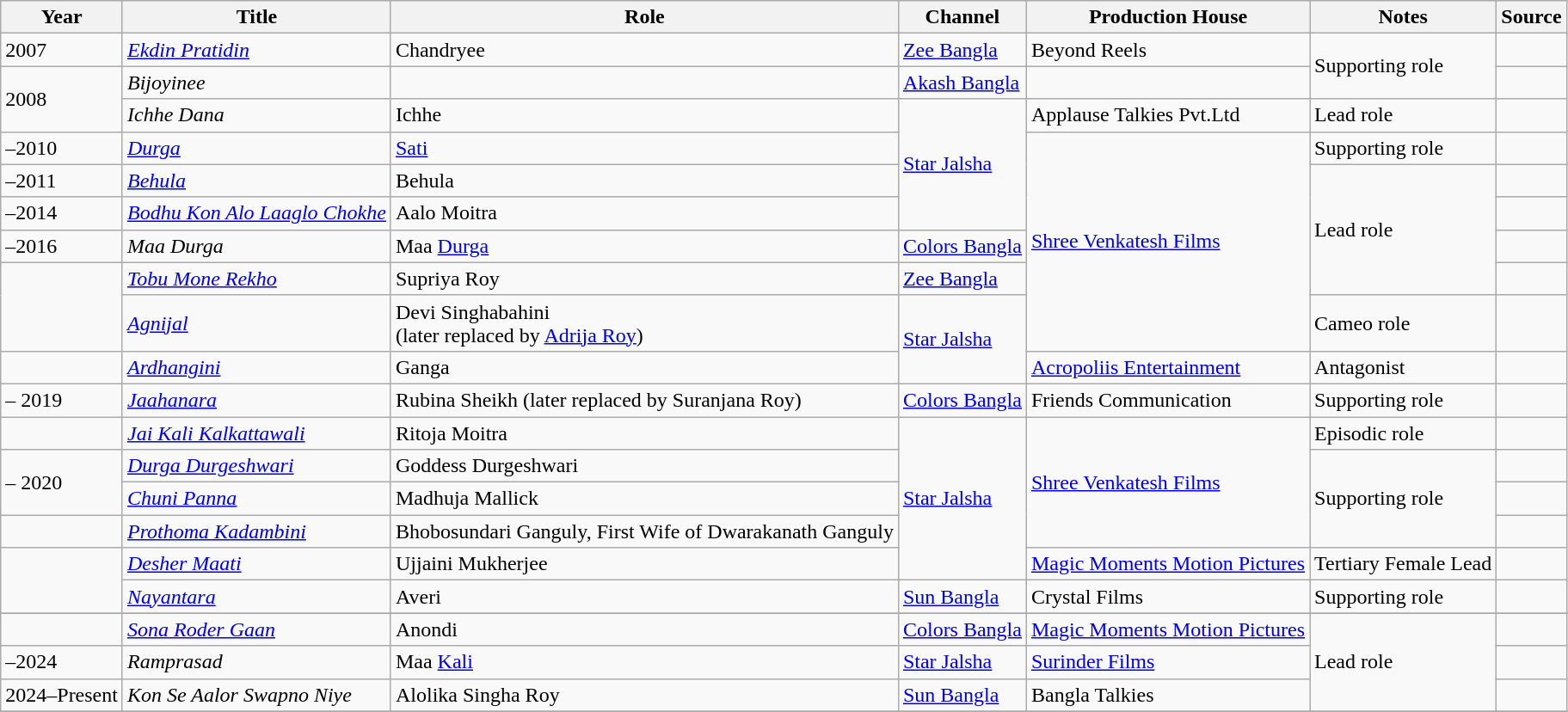<table class="wikitable sortable plainrowheaders">
<tr>
<th>Year</th>
<th>Title</th>
<th>Role</th>
<th>Channel</th>
<th>Production House</th>
<th>Notes</th>
<th class="unsortable">Source</th>
</tr>
<tr>
<td>2007</td>
<td><em><a href='#'>Ekdin Pratidin</a></em></td>
<td>Chandryee</td>
<td><a href='#'>Zee Bangla</a></td>
<td>Beyond Reels</td>
<td rowspan="2">Supporting role</td>
<td></td>
</tr>
<tr>
<td rowspan="2">2008</td>
<td><em>Bijoyinee</em></td>
<td></td>
<td><a href='#'>Akash Bangla</a></td>
<td></td>
<td></td>
</tr>
<tr>
<td><em>Ichhe Dana</em></td>
<td>Ichhe</td>
<td rowspan="4"><a href='#'>Star Jalsha</a></td>
<td>Applause Talkies Pvt.Ltd</td>
<td>Lead role</td>
<td></td>
</tr>
<tr>
<td>–2010</td>
<td><em><a href='#'>Durga</a></em></td>
<td><a href='#'>Sati</a></td>
<td rowspan="6"><a href='#'>Shree Venkatesh Films</a></td>
<td>Supporting role</td>
<td></td>
</tr>
<tr>
<td>–2011</td>
<td><em><a href='#'>Behula</a></em></td>
<td>Behula</td>
<td rowspan="4">Lead role</td>
<td></td>
</tr>
<tr>
<td>–2014</td>
<td><em><a href='#'>Bodhu Kon Alo Laaglo Chokhe</a></em></td>
<td>Aalo Moitra</td>
<td></td>
</tr>
<tr>
<td>–2016</td>
<td><em>Maa Durga</em></td>
<td>Maa <a href='#'>Durga</a></td>
<td><a href='#'>Colors Bangla</a></td>
<td></td>
</tr>
<tr>
<td rowspan="2"></td>
<td><em><a href='#'>Tobu Mone Rekho</a></em></td>
<td>Supriya Roy</td>
<td><a href='#'>Zee Bangla</a></td>
<td></td>
</tr>
<tr>
<td><em><a href='#'>Agnijal</a></em></td>
<td>Devi Singhabahini<br>(later replaced by <a href='#'>Adrija Roy</a>)</td>
<td rowspan="2"><a href='#'>Star Jalsha</a></td>
<td>Cameo role</td>
<td></td>
</tr>
<tr>
<td></td>
<td><em><a href='#'>Ardhangini</a></em></td>
<td>Ganga</td>
<td><a href='#'>Acropoliis Entertainment</a></td>
<td>Antagonist</td>
<td></td>
</tr>
<tr>
<td>– 2019</td>
<td><em><a href='#'>Jaahanara</a></em></td>
<td>Rubina Sheikh (later replaced by Suranjana Roy)</td>
<td><a href='#'>Colors Bangla</a></td>
<td>Friends Communication</td>
<td>Supporting role</td>
<td></td>
</tr>
<tr>
<td></td>
<td><em><a href='#'>Jai Kali Kalkattawali</a></em></td>
<td>Ritoja Moitra</td>
<td rowspan="5"><a href='#'>Star Jalsha</a></td>
<td rowspan="4"><a href='#'>Shree Venkatesh Films</a></td>
<td>Episodic role</td>
<td></td>
</tr>
<tr>
<td rowspan="2">– 2020</td>
<td><em><a href='#'>Durga Durgeshwari</a></em></td>
<td>Goddess Durgeshwari</td>
<td rowspan="3">Supporting role</td>
<td></td>
</tr>
<tr>
<td><em><a href='#'>Chuni Panna</a></em></td>
<td>Madhuja Mallick</td>
<td></td>
</tr>
<tr>
<td></td>
<td><em><a href='#'>Prothoma Kadambini</a></em></td>
<td>Bhobosundari Ganguly, First Wife of Dwarakanath Ganguly</td>
<td></td>
</tr>
<tr>
<td rowspan="2"></td>
<td><em><a href='#'>Desher Maati</a></em></td>
<td>Ujjaini Mukherjee</td>
<td><a href='#'>Magic Moments Motion Pictures</a></td>
<td>Tertiary Female Lead</td>
<td></td>
</tr>
<tr>
<td><em><a href='#'>Nayantara</a></em></td>
<td>Averi</td>
<td><a href='#'>Sun Bangla</a></td>
<td>Crystal Films</td>
<td>Supporting role</td>
<td></td>
</tr>
<tr | >
</tr>
<tr>
<td></td>
<td><em><a href='#'>Sona Roder Gaan</a></em></td>
<td>Anondi</td>
<td><a href='#'>Colors Bangla</a></td>
<td><a href='#'>Magic Moments Motion Pictures</a></td>
<td rowspan="3">Lead role</td>
<td></td>
</tr>
<tr>
<td>–2024</td>
<td><em>Ramprasad</em></td>
<td>Maa <a href='#'>Kali</a></td>
<td><a href='#'>Star Jalsha</a></td>
<td><a href='#'>Surinder Films</a></td>
<td></td>
</tr>
<tr>
<td>2024–Present</td>
<td><em>Kon Se Aalor Swapno Niye</em></td>
<td>Alolika Singha Roy</td>
<td><a href='#'>Sun Bangla</a></td>
<td>Bangla Talkies</td>
<td></td>
</tr>
<tr>
</tr>
</table>
